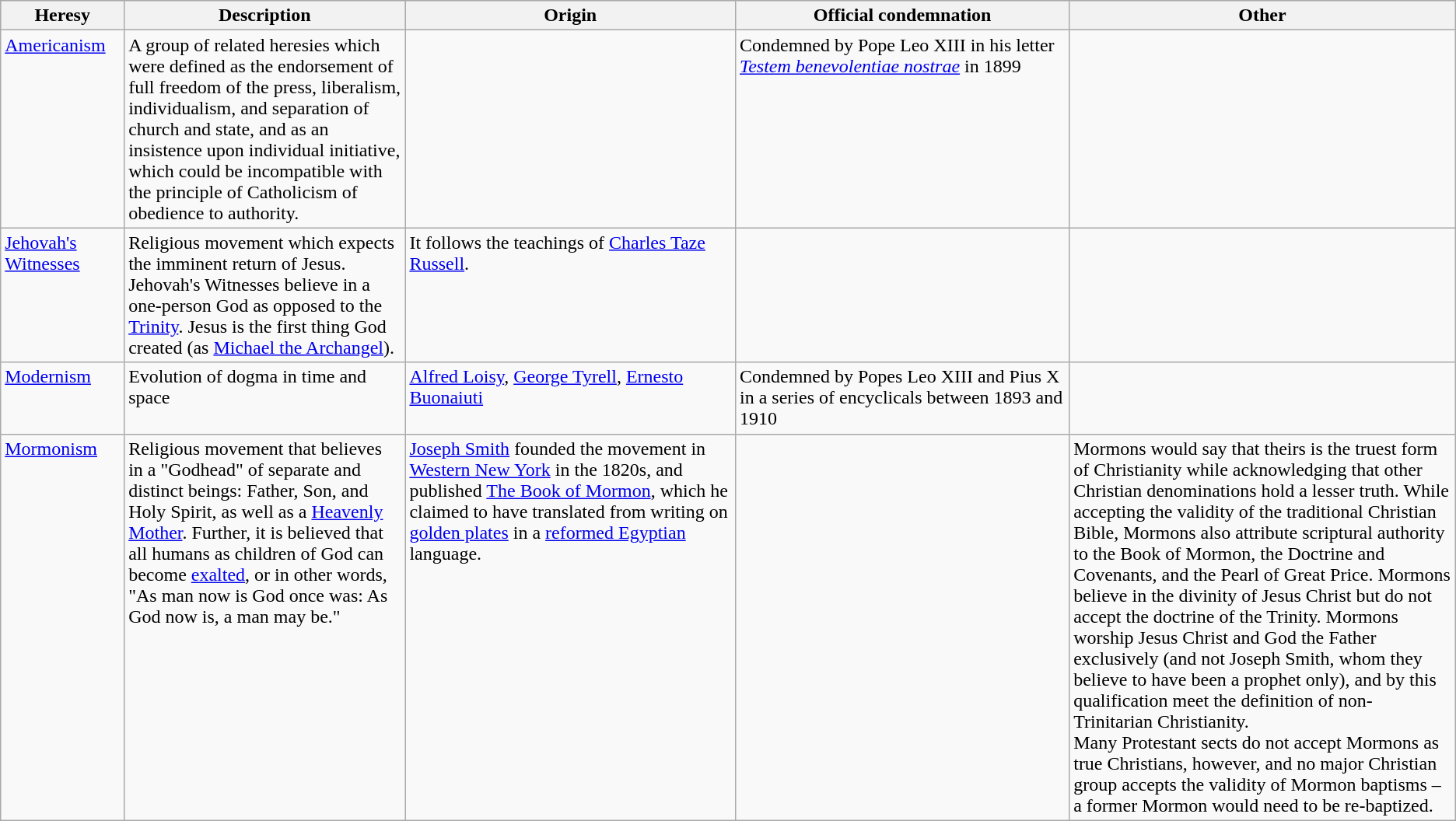<table class="wikitable">
<tr style="background:#ccc;">
<th style="width:100px;">Heresy</th>
<th style="width:250px;">Description</th>
<th style="width:300px;">Origin</th>
<th style="width:300px;">Official condemnation</th>
<th style="width:350px;">Other</th>
</tr>
<tr valign="top">
<td><a href='#'>Americanism</a></td>
<td>A group of related heresies which were defined as the endorsement of full freedom of the press, liberalism, individualism, and separation of church and state, and as an insistence upon individual initiative, which could be incompatible with the principle of Catholicism of obedience to authority.</td>
<td></td>
<td>Condemned by Pope Leo XIII in his letter <em><a href='#'>Testem benevolentiae nostrae</a></em> in 1899</td>
<td></td>
</tr>
<tr valign="top">
<td><a href='#'>Jehovah's Witnesses</a></td>
<td>Religious movement which expects the imminent return of Jesus. Jehovah's Witnesses believe in a one-person God as opposed to the <a href='#'>Trinity</a>. Jesus is the first thing God created (as <a href='#'>Michael the Archangel</a>).</td>
<td>It follows the teachings of <a href='#'>Charles Taze Russell</a>.</td>
<td></td>
<td></td>
</tr>
<tr valign="top">
<td><a href='#'>Modernism</a></td>
<td>Evolution of dogma in time and space</td>
<td><a href='#'>Alfred Loisy</a>, <a href='#'>George Tyrell</a>, <a href='#'>Ernesto Buonaiuti</a></td>
<td>Condemned by Popes Leo XIII and Pius X in a series of encyclicals between 1893 and 1910</td>
<td></td>
</tr>
<tr valign="top">
<td><a href='#'>Mormonism</a></td>
<td>Religious movement that believes in a "Godhead" of separate and distinct beings: Father, Son, and Holy Spirit, as well as a <a href='#'>Heavenly Mother</a>. Further, it is believed that all humans as children of God can become <a href='#'>exalted</a>, or in other words, "As man now is God once was: As God now is, a man may be."</td>
<td><a href='#'>Joseph Smith</a> founded the movement in <a href='#'>Western New York</a> in the 1820s, and published <a href='#'>The Book of Mormon</a>, which he claimed to have translated from writing on <a href='#'>golden plates</a> in a <a href='#'>reformed Egyptian</a> language.</td>
<td></td>
<td>Mormons would say that theirs is the truest form of Christianity while acknowledging that other Christian denominations hold a lesser truth. While accepting the validity of the traditional Christian Bible, Mormons also attribute scriptural authority to the Book of Mormon, the Doctrine and Covenants, and the Pearl of Great Price. Mormons believe in the divinity of Jesus Christ but do not accept the doctrine of the Trinity. Mormons worship Jesus Christ and God the Father exclusively (and not Joseph Smith, whom they believe to have been a prophet only), and by this qualification meet the definition of non-Trinitarian Christianity.<br>Many Protestant sects do not accept Mormons as true Christians, however, and no major Christian group accepts the validity of Mormon baptisms – a former Mormon would need to be re-baptized.</td>
</tr>
</table>
